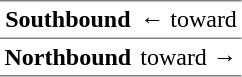<table border="1" cellspacing="0" cellpadding="3" frame="hsides" rules="rows">
<tr>
<th><span>Southbound</span></th>
<td>←  toward </td>
</tr>
<tr>
<th><span>Northbound</span></th>
<td>  toward  →</td>
</tr>
</table>
